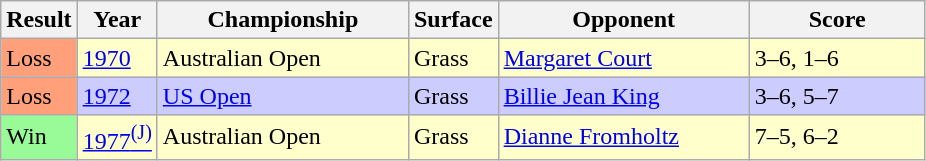<table class="sortable wikitable">
<tr>
<th>Result</th>
<th>Year</th>
<th style="width:160px">Championship</th>
<th style="width:50px">Surface</th>
<th style="width:160px">Opponent</th>
<th style="width:110px" class="unsortable">Score</th>
</tr>
<tr style="background:#ffc;">
<td style="background:#ffa07a;">Loss</td>
<td><a href='#'>1970</a></td>
<td>Australian Open</td>
<td>Grass</td>
<td> <a href='#'>Margaret Court</a></td>
<td>3–6, 1–6</td>
</tr>
<tr style="background:#ccf;">
<td style="background:#ffa07a;">Loss</td>
<td><a href='#'>1972</a></td>
<td><a href='#'>US Open</a></td>
<td>Grass</td>
<td> <a href='#'>Billie Jean King</a></td>
<td>3–6, 5–7</td>
</tr>
<tr style="background:#ffc;">
<td style="background:#98fb98;">Win</td>
<td><a href='#'>1977<sup>(J)</sup></a></td>
<td>Australian Open</td>
<td>Grass</td>
<td> <a href='#'>Dianne Fromholtz</a></td>
<td>7–5, 6–2</td>
</tr>
</table>
